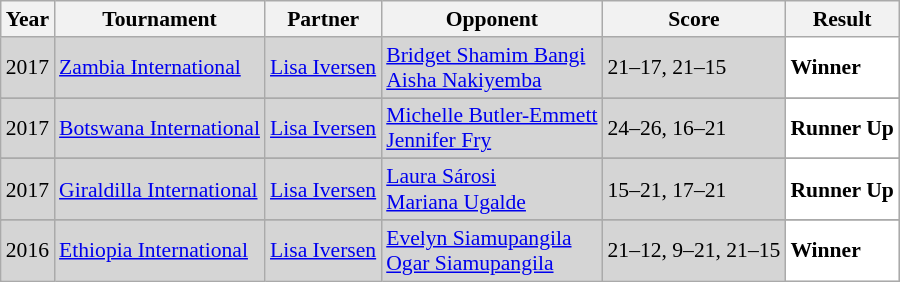<table class="sortable wikitable" style="font-size: 90%;">
<tr>
<th>Year</th>
<th>Tournament</th>
<th>Partner</th>
<th>Opponent</th>
<th>Score</th>
<th>Result</th>
</tr>
<tr style="background:#D5D5D5">
<td align="center">2017</td>
<td align="left"><a href='#'>Zambia International</a></td>
<td align="left"> <a href='#'>Lisa Iversen</a></td>
<td align="left"> <a href='#'>Bridget Shamim Bangi</a> <br>  <a href='#'>Aisha Nakiyemba</a></td>
<td align="left">21–17, 21–15</td>
<td style="text-align:left; background:white"> <strong>Winner</strong></td>
</tr>
<tr>
</tr>
<tr style="background:#D5D5D5">
<td align="center">2017</td>
<td align="left"><a href='#'>Botswana International</a></td>
<td align="left"> <a href='#'>Lisa Iversen</a></td>
<td align="left"> <a href='#'>Michelle Butler-Emmett</a> <br>  <a href='#'>Jennifer Fry</a></td>
<td align="left">24–26, 16–21</td>
<td style="text-align:left; background:white"> <strong>Runner Up</strong></td>
</tr>
<tr>
</tr>
<tr style="background:#D5D5D5">
<td align="center">2017</td>
<td align="left"><a href='#'>Giraldilla International</a></td>
<td align="left"> <a href='#'>Lisa Iversen</a></td>
<td align="left"> <a href='#'>Laura Sárosi</a> <br>  <a href='#'>Mariana Ugalde</a></td>
<td align="left">15–21, 17–21</td>
<td style="text-align:left; background:white"> <strong>Runner Up</strong></td>
</tr>
<tr>
</tr>
<tr style="background:#D5D5D5">
<td align="center">2016</td>
<td align="left"><a href='#'>Ethiopia International</a></td>
<td align="left"> <a href='#'>Lisa Iversen</a></td>
<td align="left"> <a href='#'>Evelyn Siamupangila</a> <br>  <a href='#'>Ogar Siamupangila</a></td>
<td align="left">21–12, 9–21, 21–15</td>
<td style="text-align:left; background:white"> <strong>Winner</strong></td>
</tr>
</table>
